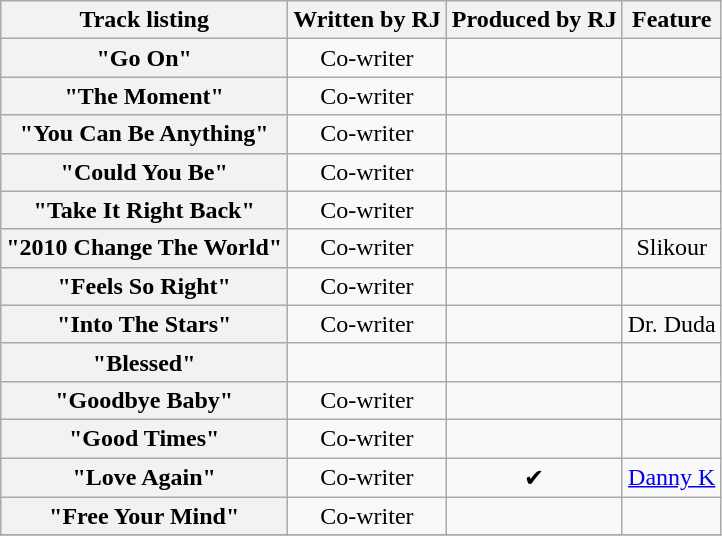<table class="wikitable plainrowheaders sortable" style="text-align:center;" border="1">
<tr>
<th scope="col">Track listing</th>
<th scope="col">Written by RJ</th>
<th scope="col">Produced by RJ</th>
<th scope="col">Feature</th>
</tr>
<tr>
<th scope="row">"Go On"</th>
<td>Co-writer</td>
<td></td>
<td></td>
</tr>
<tr>
<th scope="row">"The Moment"</th>
<td>Co-writer</td>
<td></td>
<td></td>
</tr>
<tr>
<th scope="row">"You Can Be Anything"</th>
<td>Co-writer</td>
<td></td>
<td></td>
</tr>
<tr>
<th scope="row">"Could You Be"</th>
<td>Co-writer</td>
<td></td>
<td></td>
</tr>
<tr>
<th scope="row">"Take It Right Back"</th>
<td>Co-writer</td>
<td></td>
<td></td>
</tr>
<tr>
<th scope="row">"2010 Change The World"</th>
<td>Co-writer</td>
<td></td>
<td>Slikour</td>
</tr>
<tr>
<th scope="row">"Feels So Right"</th>
<td>Co-writer</td>
<td></td>
<td></td>
</tr>
<tr>
<th scope="row">"Into The Stars"</th>
<td>Co-writer</td>
<td></td>
<td>Dr. Duda</td>
</tr>
<tr>
<th scope="row">"Blessed"</th>
<td></td>
<td></td>
<td></td>
</tr>
<tr>
<th scope="row">"Goodbye Baby"</th>
<td>Co-writer</td>
<td></td>
<td></td>
</tr>
<tr>
<th scope="row">"Good Times"</th>
<td>Co-writer</td>
<td></td>
<td></td>
</tr>
<tr>
<th scope="row">"Love Again"</th>
<td>Co-writer</td>
<td>✔</td>
<td><a href='#'>Danny K</a></td>
</tr>
<tr>
<th scope="row">"Free Your Mind"</th>
<td>Co-writer</td>
<td></td>
<td></td>
</tr>
<tr>
</tr>
</table>
